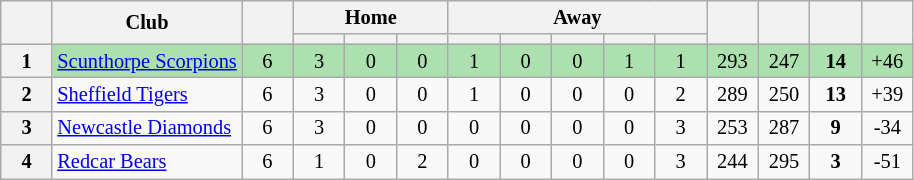<table class="wikitable" style="text-align:center; font-size:85%">
<tr>
<th rowspan="2" style="width:28px;"></th>
<th rowspan=2>Club</th>
<th rowspan="2" style="width:28px;"></th>
<th colspan=3>Home</th>
<th colspan=5>Away</th>
<th rowspan="2" style="width:28px;"></th>
<th rowspan="2" style="width:28px;"></th>
<th rowspan="2" style="width:28px;"></th>
<th rowspan="2" style="width:28px;"></th>
</tr>
<tr>
<th width=28></th>
<th width=28></th>
<th width=28></th>
<th width=28></th>
<th width=28></th>
<th width=28></th>
<th width=28></th>
<th width=28></th>
</tr>
<tr style="background:#ACE1AF">
<th>1</th>
<td align=left><a href='#'>Scunthorpe Scorpions</a></td>
<td>6</td>
<td>3</td>
<td>0</td>
<td>0</td>
<td>1</td>
<td>0</td>
<td>0</td>
<td>1</td>
<td>1</td>
<td>293</td>
<td>247</td>
<td><strong>14</strong></td>
<td>+46</td>
</tr>
<tr>
<th>2</th>
<td align=left><a href='#'>Sheffield Tigers</a></td>
<td>6</td>
<td>3</td>
<td>0</td>
<td>0</td>
<td>1</td>
<td>0</td>
<td>0</td>
<td>0</td>
<td>2</td>
<td>289</td>
<td>250</td>
<td><strong>13</strong></td>
<td>+39</td>
</tr>
<tr>
<th>3</th>
<td align=left><a href='#'>Newcastle Diamonds</a></td>
<td>6</td>
<td>3</td>
<td>0</td>
<td>0</td>
<td>0</td>
<td>0</td>
<td>0</td>
<td>0</td>
<td>3</td>
<td>253</td>
<td>287</td>
<td><strong>9</strong></td>
<td>-34</td>
</tr>
<tr>
<th>4</th>
<td align=left><a href='#'>Redcar Bears</a></td>
<td>6</td>
<td>1</td>
<td>0</td>
<td>2</td>
<td>0</td>
<td>0</td>
<td>0</td>
<td>0</td>
<td>3</td>
<td>244</td>
<td>295</td>
<td><strong>3</strong></td>
<td>-51</td>
</tr>
</table>
